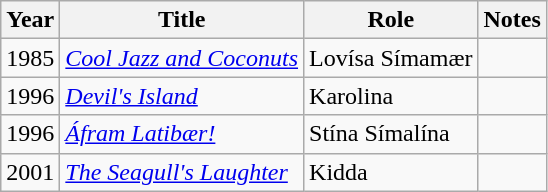<table class="wikitable sortable">
<tr>
<th>Year</th>
<th>Title</th>
<th>Role</th>
<th class="unsortable">Notes</th>
</tr>
<tr>
<td>1985</td>
<td><em><a href='#'>Cool Jazz and Coconuts</a></em></td>
<td>Lovísa Símamær</td>
<td></td>
</tr>
<tr>
<td>1996</td>
<td><em><a href='#'>Devil's Island</a></em></td>
<td>Karolina</td>
<td></td>
</tr>
<tr>
<td>1996</td>
<td><em><a href='#'>Áfram Latibær!</a></em></td>
<td>Stína Símalína</td>
<td></td>
</tr>
<tr>
<td>2001</td>
<td><em><a href='#'>The Seagull's Laughter</a></em></td>
<td>Kidda</td>
<td></td>
</tr>
</table>
